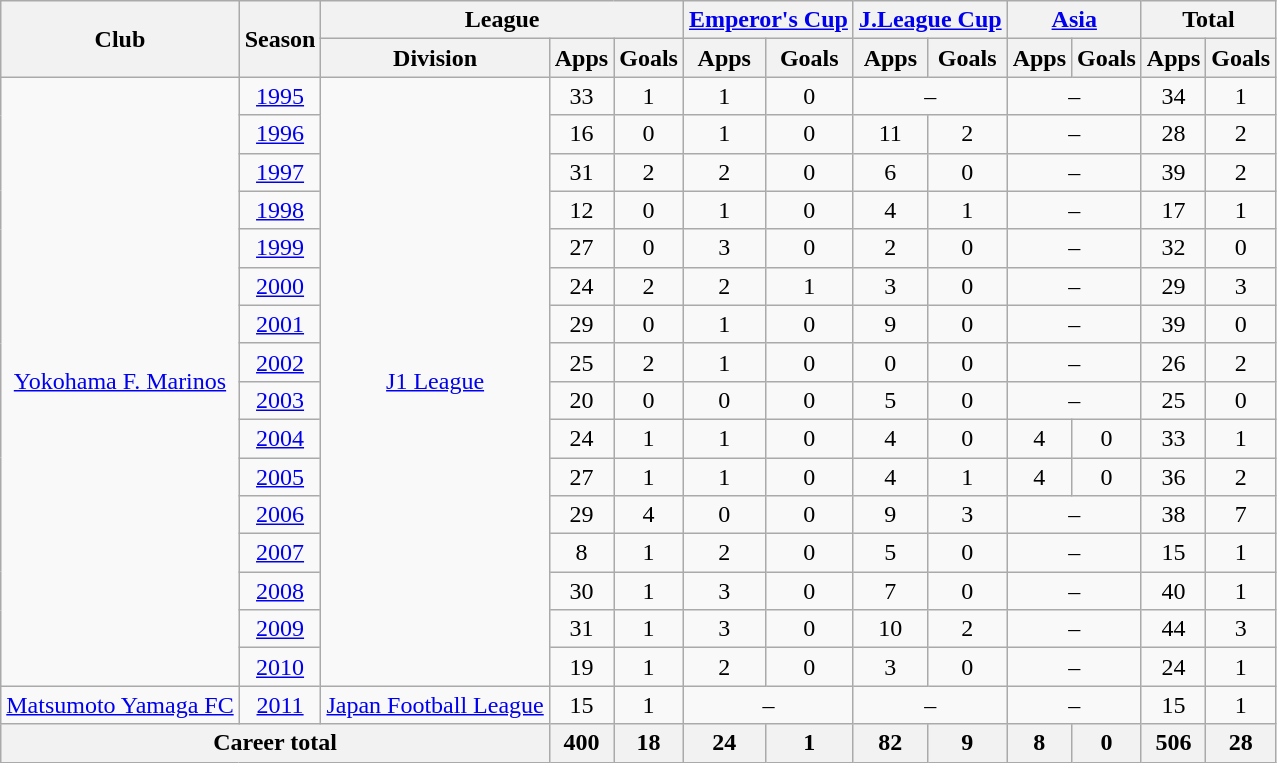<table class="wikitable" style="text-align:center">
<tr>
<th rowspan="2">Club</th>
<th rowspan="2">Season</th>
<th colspan="3">League</th>
<th colspan="2"><a href='#'>Emperor's Cup</a></th>
<th colspan="2"><a href='#'>J.League Cup</a></th>
<th colspan="2"><a href='#'>Asia</a></th>
<th colspan="2">Total</th>
</tr>
<tr>
<th>Division</th>
<th>Apps</th>
<th>Goals</th>
<th>Apps</th>
<th>Goals</th>
<th>Apps</th>
<th>Goals</th>
<th>Apps</th>
<th>Goals</th>
<th>Apps</th>
<th>Goals</th>
</tr>
<tr>
<td rowspan="16"><a href='#'>Yokohama F. Marinos</a></td>
<td><a href='#'>1995</a></td>
<td rowspan="16"><a href='#'>J1 League</a></td>
<td>33</td>
<td>1</td>
<td>1</td>
<td>0</td>
<td colspan="2">–</td>
<td colspan="2">–</td>
<td>34</td>
<td>1</td>
</tr>
<tr>
<td><a href='#'>1996</a></td>
<td>16</td>
<td>0</td>
<td>1</td>
<td>0</td>
<td>11</td>
<td>2</td>
<td colspan="2">–</td>
<td>28</td>
<td>2</td>
</tr>
<tr>
<td><a href='#'>1997</a></td>
<td>31</td>
<td>2</td>
<td>2</td>
<td>0</td>
<td>6</td>
<td>0</td>
<td colspan="2">–</td>
<td>39</td>
<td>2</td>
</tr>
<tr>
<td><a href='#'>1998</a></td>
<td>12</td>
<td>0</td>
<td>1</td>
<td>0</td>
<td>4</td>
<td>1</td>
<td colspan="2">–</td>
<td>17</td>
<td>1</td>
</tr>
<tr>
<td><a href='#'>1999</a></td>
<td>27</td>
<td>0</td>
<td>3</td>
<td>0</td>
<td>2</td>
<td>0</td>
<td colspan="2">–</td>
<td>32</td>
<td>0</td>
</tr>
<tr>
<td><a href='#'>2000</a></td>
<td>24</td>
<td>2</td>
<td>2</td>
<td>1</td>
<td>3</td>
<td>0</td>
<td colspan="2">–</td>
<td>29</td>
<td>3</td>
</tr>
<tr>
<td><a href='#'>2001</a></td>
<td>29</td>
<td>0</td>
<td>1</td>
<td>0</td>
<td>9</td>
<td>0</td>
<td colspan="2">–</td>
<td>39</td>
<td>0</td>
</tr>
<tr>
<td><a href='#'>2002</a></td>
<td>25</td>
<td>2</td>
<td>1</td>
<td>0</td>
<td>0</td>
<td>0</td>
<td colspan="2">–</td>
<td>26</td>
<td>2</td>
</tr>
<tr>
<td><a href='#'>2003</a></td>
<td>20</td>
<td>0</td>
<td>0</td>
<td>0</td>
<td>5</td>
<td>0</td>
<td colspan="2">–</td>
<td>25</td>
<td>0</td>
</tr>
<tr>
<td><a href='#'>2004</a></td>
<td>24</td>
<td>1</td>
<td>1</td>
<td>0</td>
<td>4</td>
<td>0</td>
<td>4</td>
<td>0</td>
<td>33</td>
<td>1</td>
</tr>
<tr>
<td><a href='#'>2005</a></td>
<td>27</td>
<td>1</td>
<td>1</td>
<td>0</td>
<td>4</td>
<td>1</td>
<td>4</td>
<td>0</td>
<td>36</td>
<td>2</td>
</tr>
<tr>
<td><a href='#'>2006</a></td>
<td>29</td>
<td>4</td>
<td>0</td>
<td>0</td>
<td>9</td>
<td>3</td>
<td colspan="2">–</td>
<td>38</td>
<td>7</td>
</tr>
<tr>
<td><a href='#'>2007</a></td>
<td>8</td>
<td>1</td>
<td>2</td>
<td>0</td>
<td>5</td>
<td>0</td>
<td colspan="2">–</td>
<td>15</td>
<td>1</td>
</tr>
<tr>
<td><a href='#'>2008</a></td>
<td>30</td>
<td>1</td>
<td>3</td>
<td>0</td>
<td>7</td>
<td>0</td>
<td colspan="2">–</td>
<td>40</td>
<td>1</td>
</tr>
<tr>
<td><a href='#'>2009</a></td>
<td>31</td>
<td>1</td>
<td>3</td>
<td>0</td>
<td>10</td>
<td>2</td>
<td colspan="2">–</td>
<td>44</td>
<td>3</td>
</tr>
<tr>
<td><a href='#'>2010</a></td>
<td>19</td>
<td>1</td>
<td>2</td>
<td>0</td>
<td>3</td>
<td>0</td>
<td colspan="2">–</td>
<td>24</td>
<td>1</td>
</tr>
<tr>
<td><a href='#'>Matsumoto Yamaga FC</a></td>
<td><a href='#'>2011</a></td>
<td><a href='#'>Japan Football League</a></td>
<td>15</td>
<td>1</td>
<td colspan="2">–</td>
<td colspan="2">–</td>
<td colspan="2">–</td>
<td>15</td>
<td>1</td>
</tr>
<tr>
<th colspan="3">Career total</th>
<th>400</th>
<th>18</th>
<th>24</th>
<th>1</th>
<th>82</th>
<th>9</th>
<th>8</th>
<th>0</th>
<th>506</th>
<th>28</th>
</tr>
</table>
